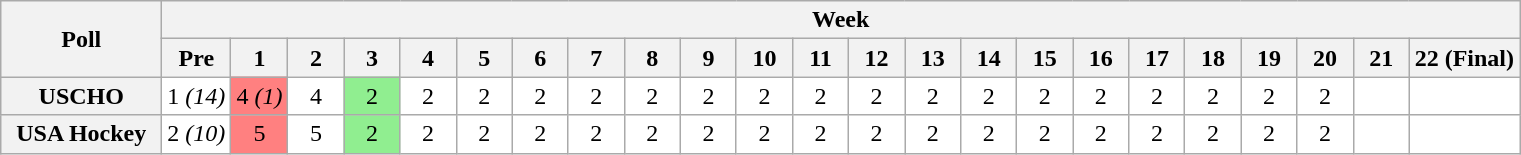<table class="wikitable" style="white-space:nowrap;">
<tr>
<th scope="col" width="100" rowspan="2">Poll</th>
<th colspan="23">Week</th>
</tr>
<tr>
<th scope="col" width="30">Pre</th>
<th scope="col" width="30">1</th>
<th scope="col" width="30">2</th>
<th scope="col" width="30">3</th>
<th scope="col" width="30">4</th>
<th scope="col" width="30">5</th>
<th scope="col" width="30">6</th>
<th scope="col" width="30">7</th>
<th scope="col" width="30">8</th>
<th scope="col" width="30">9</th>
<th scope="col" width="30">10</th>
<th scope="col" width="30">11</th>
<th scope="col" width="30">12</th>
<th scope="col" width="30">13</th>
<th scope="col" width="30">14</th>
<th scope="col" width="30">15</th>
<th scope="col" width="30">16</th>
<th scope="col" width="30">17</th>
<th scope="col" width="30">18</th>
<th scope="col" width="30">19</th>
<th scope="col" width="30">20</th>
<th scope="col" width="30">21</th>
<th scope="col" width="30">22 (Final)</th>
</tr>
<tr style="text-align:center;">
<th>USCHO</th>
<td bgcolor=FFFFFF>1 <em>(14)</em></td>
<td bgcolor=FF8080>4 <em>(1)</em></td>
<td bgcolor=FFFFFF>4</td>
<td bgcolor=90EE90>2</td>
<td bgcolor=FFFFFF>2</td>
<td bgcolor=FFFFFF>2</td>
<td bgcolor=FFFFFF>2</td>
<td bgcolor=FFFFFF>2</td>
<td bgcolor=FFFFFF>2</td>
<td bgcolor=FFFFFF>2</td>
<td bgcolor=FFFFFF>2</td>
<td bgcolor=FFFFFF>2</td>
<td bgcolor=FFFFFF>2</td>
<td bgcolor=FFFFFF>2</td>
<td bgcolor=FFFFFF>2</td>
<td bgcolor=FFFFFF>2</td>
<td bgcolor=FFFFFF>2</td>
<td bgcolor=FFFFFF>2</td>
<td bgcolor=FFFFFF>2</td>
<td bgcolor=FFFFFF>2</td>
<td bgcolor=FFFFFF>2</td>
<td bgcolor=FFFFFF></td>
<td bgcolor=FFFFFF></td>
</tr>
<tr style="text-align:center;">
<th>USA Hockey</th>
<td bgcolor=FFFFFF>2 <em>(10)</em></td>
<td bgcolor=FF8080>5</td>
<td bgcolor=FFFFFF>5</td>
<td bgcolor=90EE90>2</td>
<td bgcolor=FFFFFF>2</td>
<td bgcolor=FFFFFF>2</td>
<td bgcolor=FFFFFF>2</td>
<td bgcolor=FFFFFF>2</td>
<td bgcolor=FFFFFF>2</td>
<td bgcolor=FFFFFF>2</td>
<td bgcolor=FFFFFF>2</td>
<td bgcolor=FFFFFF>2</td>
<td bgcolor=FFFFFF>2</td>
<td bgcolor=FFFFFF>2</td>
<td bgcolor=FFFFFF>2</td>
<td bgcolor=FFFFFF>2</td>
<td bgcolor=FFFFFF>2</td>
<td bgcolor=FFFFFF>2</td>
<td bgcolor=FFFFFF>2</td>
<td bgcolor=FFFFFF>2</td>
<td bgcolor=FFFFFF>2</td>
<td bgcolor=FFFFFF></td>
<td bgcolor=FFFFFF></td>
</tr>
</table>
